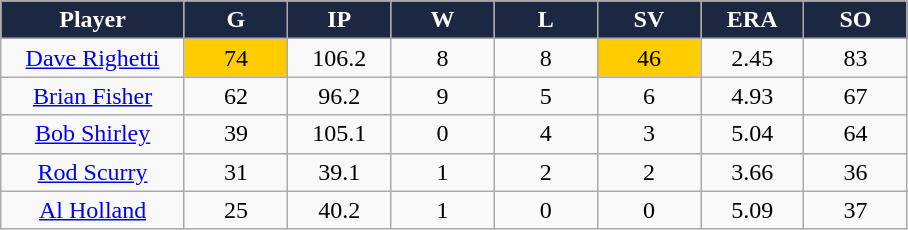<table class="wikitable sortable">
<tr>
<th style="background:#1c2841;color:white;" width="16%">Player</th>
<th style="background:#1c2841;color:white;" width="9%">G</th>
<th style="background:#1c2841;color:white;" width="9%">IP</th>
<th style="background:#1c2841;color:white;" width="9%">W</th>
<th style="background:#1c2841;color:white;" width="9%">L</th>
<th style="background:#1c2841;color:white;" width="9%">SV</th>
<th style="background:#1c2841;color:white;" width="9%">ERA</th>
<th style="background:#1c2841;color:white;" width="9%">SO</th>
</tr>
<tr align="center">
<td><a href='#'>Dave Righetti</a></td>
<td bgcolor="#FFCC00">74</td>
<td>106.2</td>
<td>8</td>
<td>8</td>
<td bgcolor="#FFCC00">46</td>
<td>2.45</td>
<td>83</td>
</tr>
<tr align="center">
<td><a href='#'>Brian Fisher</a></td>
<td>62</td>
<td>96.2</td>
<td>9</td>
<td>5</td>
<td>6</td>
<td>4.93</td>
<td>67</td>
</tr>
<tr align="center">
<td><a href='#'>Bob Shirley</a></td>
<td>39</td>
<td>105.1</td>
<td>0</td>
<td>4</td>
<td>3</td>
<td>5.04</td>
<td>64</td>
</tr>
<tr align="center">
<td><a href='#'>Rod Scurry</a></td>
<td>31</td>
<td>39.1</td>
<td>1</td>
<td>2</td>
<td>2</td>
<td>3.66</td>
<td>36</td>
</tr>
<tr align="center">
<td><a href='#'>Al Holland</a></td>
<td>25</td>
<td>40.2</td>
<td>1</td>
<td>0</td>
<td>0</td>
<td>5.09</td>
<td>37</td>
</tr>
</table>
